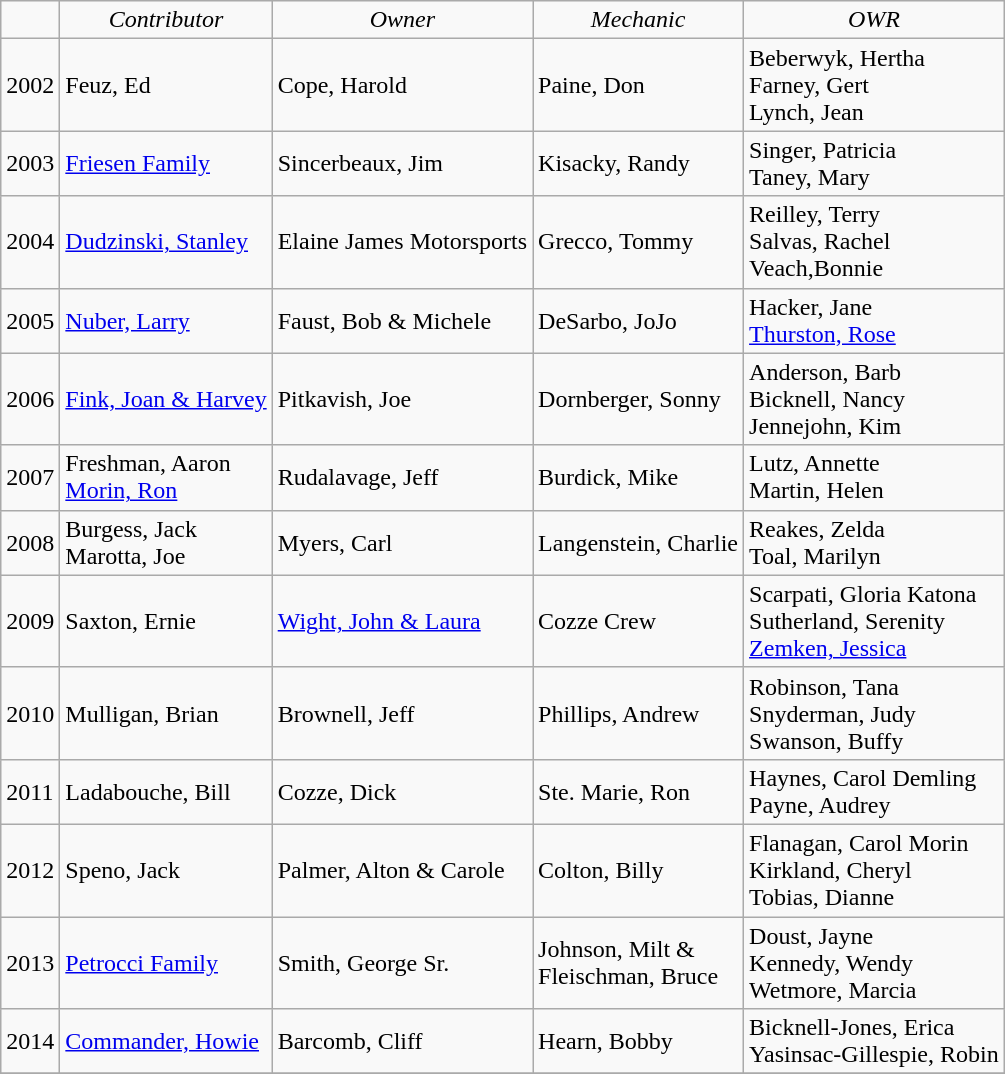<table class="wikitable sortable">
<tr>
<td></td>
<td align="center"><em>Contributor</em></td>
<td align="center"><em>Owner</em></td>
<td align="center"><em>Mechanic</em></td>
<td align="center"><em>OWR</em></td>
</tr>
<tr>
<td>2002</td>
<td>Feuz, Ed</td>
<td>Cope, Harold</td>
<td>Paine, Don</td>
<td>Beberwyk, Hertha<br>Farney, Gert<br>Lynch, Jean</td>
</tr>
<tr>
<td>2003</td>
<td><a href='#'>Friesen Family</a></td>
<td>Sincerbeaux, Jim</td>
<td>Kisacky, Randy</td>
<td>Singer, Patricia<br>Taney, Mary</td>
</tr>
<tr>
<td>2004</td>
<td><a href='#'>Dudzinski, Stanley</a></td>
<td>Elaine James Motorsports</td>
<td>Grecco, Tommy</td>
<td>Reilley, Terry<br>Salvas, Rachel<br>Veach,Bonnie</td>
</tr>
<tr>
<td>2005</td>
<td><a href='#'>Nuber, Larry</a></td>
<td>Faust, Bob & Michele</td>
<td>DeSarbo, JoJo</td>
<td>Hacker, Jane<br><a href='#'>Thurston, Rose</a></td>
</tr>
<tr>
<td>2006</td>
<td><a href='#'>Fink, Joan & Harvey</a></td>
<td>Pitkavish, Joe</td>
<td>Dornberger, Sonny</td>
<td>Anderson, Barb<br>Bicknell, Nancy<br>Jennejohn, Kim</td>
</tr>
<tr>
<td>2007</td>
<td>Freshman, Aaron<br><a href='#'>Morin, Ron</a></td>
<td>Rudalavage, Jeff</td>
<td>Burdick, Mike</td>
<td>Lutz, Annette<br>Martin, Helen</td>
</tr>
<tr>
<td>2008</td>
<td>Burgess, Jack<br>Marotta, Joe</td>
<td>Myers, Carl</td>
<td>Langenstein, Charlie</td>
<td>Reakes, Zelda<br>Toal, Marilyn</td>
</tr>
<tr>
<td>2009</td>
<td>Saxton, Ernie</td>
<td><a href='#'>Wight, John & Laura</a></td>
<td>Cozze Crew</td>
<td>Scarpati, Gloria Katona<br>Sutherland, Serenity<br><a href='#'>Zemken, Jessica</a></td>
</tr>
<tr>
<td>2010</td>
<td>Mulligan, Brian</td>
<td>Brownell, Jeff</td>
<td>Phillips, Andrew</td>
<td>Robinson, Tana<br>Snyderman, Judy<br>Swanson, Buffy</td>
</tr>
<tr>
<td>2011</td>
<td>Ladabouche, Bill</td>
<td>Cozze, Dick</td>
<td>Ste. Marie, Ron</td>
<td>Haynes, Carol Demling<br>Payne, Audrey</td>
</tr>
<tr>
<td>2012</td>
<td>Speno, Jack</td>
<td>Palmer, Alton & Carole</td>
<td>Colton, Billy</td>
<td>Flanagan, Carol Morin<br>Kirkland, Cheryl<br>Tobias, Dianne</td>
</tr>
<tr>
<td>2013</td>
<td><a href='#'>Petrocci Family</a></td>
<td>Smith, George Sr.</td>
<td>Johnson, Milt &<br>Fleischman, Bruce</td>
<td>Doust, Jayne<br>Kennedy, Wendy<br>Wetmore, Marcia</td>
</tr>
<tr>
<td>2014</td>
<td><a href='#'>Commander, Howie</a></td>
<td>Barcomb, Cliff</td>
<td>Hearn, Bobby</td>
<td>Bicknell-Jones, Erica<br>Yasinsac-Gillespie, Robin</td>
</tr>
<tr>
</tr>
</table>
